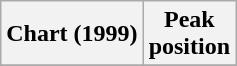<table class="wikitable sortable plainrowheaders">
<tr>
<th>Chart (1999)</th>
<th>Peak<br>position</th>
</tr>
<tr>
</tr>
</table>
